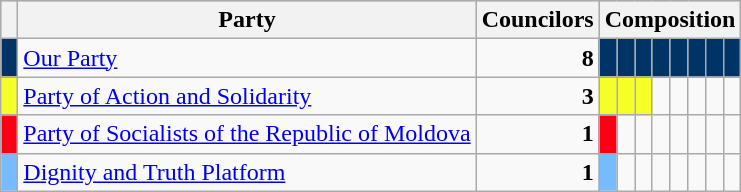<table class="wikitable">
<tr style="background:#ccc">
<th> </th>
<th>Party</th>
<th>Councilors</th>
<th colspan="8">Composition</th>
</tr>
<tr>
<td bgcolor="#003366"> </td>
<td><a href='#'>Our Party</a></td>
<td style="text-align:right"><strong>8</strong></td>
<td bgcolor="#003366"> </td>
<td bgcolor="#003366"> </td>
<td bgcolor="#003366"> </td>
<td bgcolor="#003366"> </td>
<td bgcolor="#003366"> </td>
<td bgcolor="#003366"> </td>
<td bgcolor="#003366"> </td>
<td bgcolor="#003366"> </td>
</tr>
<tr>
<td bgcolor="#F5FF27"> </td>
<td><a href='#'>Party of Action and Solidarity</a></td>
<td style="text-align:right"><strong>3</strong></td>
<td bgcolor="#F5FF27"> </td>
<td bgcolor="#F5FF27"> </td>
<td bgcolor="#F5FF27"> </td>
<td> </td>
<td> </td>
<td> </td>
<td> </td>
<td> </td>
</tr>
<tr>
<td bgcolor="#FC0015"> </td>
<td><a href='#'>Party of Socialists of the Republic of Moldova</a></td>
<td style="text-align:right"><strong>1</strong></td>
<td bgcolor="#FC0015"> </td>
<td> </td>
<td> </td>
<td> </td>
<td> </td>
<td> </td>
<td> </td>
<td> </td>
</tr>
<tr>
<td bgcolor="#75BBFE"> </td>
<td><a href='#'>Dignity and Truth Platform</a></td>
<td style="text-align:right"><strong>1</strong></td>
<td bgcolor="#75BBFE"> </td>
<td> </td>
<td> </td>
<td> </td>
<td> </td>
<td> </td>
<td> </td>
<td> </td>
</tr>
</table>
